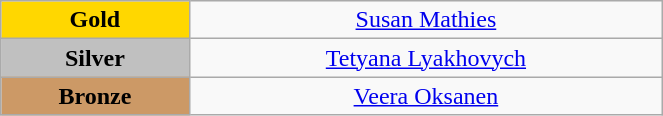<table class="wikitable" style="text-align:center; " width="35%">
<tr>
<td bgcolor="gold"><strong>Gold</strong></td>
<td><a href='#'>Susan Mathies</a><br>  <small><em></em></small></td>
</tr>
<tr>
<td bgcolor="silver"><strong>Silver</strong></td>
<td><a href='#'>Tetyana Lyakhovych</a><br>  <small><em></em></small></td>
</tr>
<tr>
<td bgcolor="CC9966"><strong>Bronze</strong></td>
<td><a href='#'>Veera Oksanen</a><br>  <small><em></em></small></td>
</tr>
</table>
